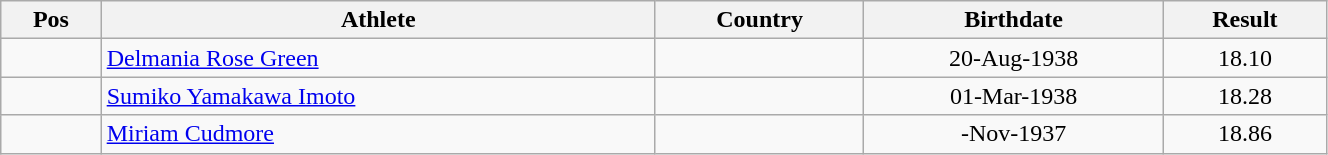<table class="wikitable"  style="text-align:center; width:70%;">
<tr>
<th>Pos</th>
<th>Athlete</th>
<th>Country</th>
<th>Birthdate</th>
<th>Result</th>
</tr>
<tr>
<td align=center></td>
<td align=left><a href='#'>Delmania Rose Green</a></td>
<td align=left></td>
<td>20-Aug-1938</td>
<td>18.10</td>
</tr>
<tr>
<td align=center></td>
<td align=left><a href='#'>Sumiko Yamakawa Imoto</a></td>
<td align=left></td>
<td>01-Mar-1938</td>
<td>18.28</td>
</tr>
<tr>
<td align=center></td>
<td align=left><a href='#'>Miriam Cudmore</a></td>
<td align=left></td>
<td>-Nov-1937</td>
<td>18.86</td>
</tr>
</table>
